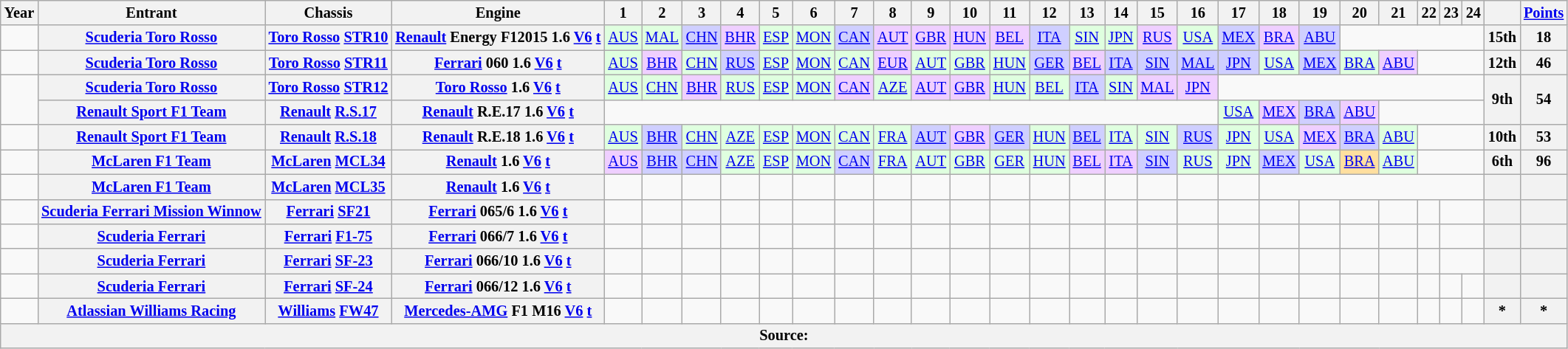<table class="wikitable" style="font-size: 85%; text-align: center">
<tr>
<th>Year</th>
<th>Entrant</th>
<th>Chassis</th>
<th>Engine</th>
<th>1</th>
<th>2</th>
<th>3</th>
<th>4</th>
<th>5</th>
<th>6</th>
<th>7</th>
<th>8</th>
<th>9</th>
<th>10</th>
<th>11</th>
<th>12</th>
<th>13</th>
<th>14</th>
<th>15</th>
<th>16</th>
<th>17</th>
<th>18</th>
<th>19</th>
<th>20</th>
<th>21</th>
<th>22</th>
<th>23</th>
<th>24</th>
<th></th>
<th><a href='#'>Points</a></th>
</tr>
<tr>
<td id=2015R></td>
<th nowrap><a href='#'>Scuderia Toro Rosso</a></th>
<th nowrap><a href='#'>Toro Rosso</a> <a href='#'>STR10</a></th>
<th nowrap><a href='#'>Renault</a> Energy F12015 1.6 <a href='#'>V6</a> <a href='#'>t</a></th>
<td style="background:#DFFFDF;"><a href='#'>AUS</a><br></td>
<td style="background:#DFFFDF;"><a href='#'>MAL</a><br></td>
<td style="background:#CFCFFF;"><a href='#'>CHN</a><br></td>
<td style="background:#EFCFFF;"><a href='#'>BHR</a><br></td>
<td style="background:#DFFFDF;"><a href='#'>ESP</a><br></td>
<td style="background:#DFFFDF;"><a href='#'>MON</a><br></td>
<td style="background:#CFCFFF;"><a href='#'>CAN</a><br></td>
<td style="background:#EFCFFF;"><a href='#'>AUT</a><br></td>
<td style="background:#EFCFFF;"><a href='#'>GBR</a><br></td>
<td style="background:#EFCFFF;"><a href='#'>HUN</a><br></td>
<td style="background:#EFCFFF;"><a href='#'>BEL</a><br></td>
<td style="background:#CFCFFF;"><a href='#'>ITA</a><br></td>
<td style="background:#DFFFDF;"><a href='#'>SIN</a><br></td>
<td style="background:#DFFFDF;"><a href='#'>JPN</a><br></td>
<td style="background:#EFCFFF;"><a href='#'>RUS</a><br></td>
<td style="background:#DFFFDF;"><a href='#'>USA</a><br></td>
<td style="background:#CFCFFF;"><a href='#'>MEX</a><br></td>
<td style="background:#EFCFFF;"><a href='#'>BRA</a><br></td>
<td style="background:#CFCFFF;"><a href='#'>ABU</a><br></td>
<td colspan=5></td>
<th>15th</th>
<th>18</th>
</tr>
<tr>
<td id=2016R></td>
<th><a href='#'>Scuderia Toro Rosso</a></th>
<th><a href='#'>Toro Rosso</a> <a href='#'>STR11</a></th>
<th><a href='#'>Ferrari</a> 060 1.6 <a href='#'>V6</a> <a href='#'>t</a></th>
<td style="background:#DFFFDF;"><a href='#'>AUS</a><br></td>
<td style="background:#EFCFFF;"><a href='#'>BHR</a><br></td>
<td style="background:#DFFFDF;"><a href='#'>CHN</a><br></td>
<td style="background:#CFCFFF;"><a href='#'>RUS</a><br></td>
<td style="background:#DFFFDF;"><a href='#'>ESP</a><br></td>
<td style="background:#DFFFDF;"><a href='#'>MON</a><br></td>
<td style="background:#DFFFDF;"><a href='#'>CAN</a><br></td>
<td style="background:#EFCFFF;"><a href='#'>EUR</a><br></td>
<td style="background:#DFFFDF;"><a href='#'>AUT</a><br></td>
<td style="background:#DFFFDF;"><a href='#'>GBR</a><br></td>
<td style="background:#DFFFDF;"><a href='#'>HUN</a><br></td>
<td style="background:#CFCFFF;"><a href='#'>GER</a><br></td>
<td style="background:#EFCFFF;"><a href='#'>BEL</a><br></td>
<td style="background:#CFCFFF;"><a href='#'>ITA</a><br></td>
<td style="background:#CFCFFF;"><a href='#'>SIN</a><br></td>
<td style="background:#CFCFFF;"><a href='#'>MAL</a><br></td>
<td style="background:#CFCFFF;"><a href='#'>JPN</a><br></td>
<td style="background:#DFFFDF;"><a href='#'>USA</a><br></td>
<td style="background:#CFCFFF;"><a href='#'>MEX</a><br></td>
<td style="background:#DFFFDF;"><a href='#'>BRA</a><br></td>
<td style="background:#EFCFFF;"><a href='#'>ABU</a><br></td>
<td colspan=3></td>
<th>12th</th>
<th>46</th>
</tr>
<tr>
<td id=2017R rowspan="2"></td>
<th><a href='#'>Scuderia Toro Rosso</a></th>
<th><a href='#'>Toro Rosso</a> <a href='#'>STR12</a></th>
<th><a href='#'>Toro Rosso</a> 1.6 <a href='#'>V6</a> <a href='#'>t</a></th>
<td style="background:#DFFFDF;"><a href='#'>AUS</a><br></td>
<td style="background:#DFFFDF;"><a href='#'>CHN</a><br></td>
<td style="background:#EFCFFF;"><a href='#'>BHR</a><br></td>
<td style="background:#DFFFDF;"><a href='#'>RUS</a><br></td>
<td style="background:#DFFFDF;"><a href='#'>ESP</a><br></td>
<td style="background:#DFFFDF;"><a href='#'>MON</a><br></td>
<td style="background:#EFCFFF;"><a href='#'>CAN</a><br></td>
<td style="background:#DFFFDF;"><a href='#'>AZE</a><br></td>
<td style="background:#EFCFFF;"><a href='#'>AUT</a><br></td>
<td style="background:#EFCFFF;"><a href='#'>GBR</a><br></td>
<td style="background:#DFFFDF;"><a href='#'>HUN</a><br></td>
<td style="background:#DFFFDF;"><a href='#'>BEL</a><br></td>
<td style="background:#CFCFFF;"><a href='#'>ITA</a><br></td>
<td style="background:#DFFFDF;"><a href='#'>SIN</a><br></td>
<td style="background:#EFCFFF;"><a href='#'>MAL</a><br></td>
<td style="background:#EFCFFF;"><a href='#'>JPN</a><br></td>
<td colspan=8></td>
<th rowspan="2">9th</th>
<th rowspan="2">54</th>
</tr>
<tr>
<th><a href='#'>Renault Sport F1 Team</a></th>
<th><a href='#'>Renault</a> <a href='#'>R.S.17</a></th>
<th><a href='#'>Renault</a> R.E.17 1.6 <a href='#'>V6</a> <a href='#'>t</a></th>
<td colspan=16></td>
<td style="background:#DFFFDF;"><a href='#'>USA</a><br></td>
<td style="background:#EFCFFF;"><a href='#'>MEX</a><br></td>
<td style="background:#CFCFFF;"><a href='#'>BRA</a><br></td>
<td style="background:#EFCFFF;"><a href='#'>ABU</a><br></td>
<td colspan=4></td>
</tr>
<tr>
<td id=2018R></td>
<th><a href='#'>Renault Sport F1 Team</a></th>
<th><a href='#'>Renault</a> <a href='#'>R.S.18</a></th>
<th><a href='#'>Renault</a> R.E.18 1.6 <a href='#'>V6</a> <a href='#'>t</a></th>
<td style="background:#DFFFDF;"><a href='#'>AUS</a><br></td>
<td style="background:#CFCFFF;"><a href='#'>BHR</a><br></td>
<td style="background:#DFFFDF;"><a href='#'>CHN</a><br></td>
<td style="background:#DFFFDF;"><a href='#'>AZE</a><br></td>
<td style="background:#DFFFDF;"><a href='#'>ESP</a><br></td>
<td style="background:#DFFFDF;"><a href='#'>MON</a><br></td>
<td style="background:#DFFFDF;"><a href='#'>CAN</a><br></td>
<td style="background:#DFFFDF;"><a href='#'>FRA</a><br></td>
<td style="background:#CFCFFF;"><a href='#'>AUT</a><br></td>
<td style="background:#EFCFFF;"><a href='#'>GBR</a><br></td>
<td style="background:#CFCFFF;"><a href='#'>GER</a><br></td>
<td style="background:#DFFFDF;"><a href='#'>HUN</a><br></td>
<td style="background:#CFCFFF;"><a href='#'>BEL</a><br></td>
<td style="background:#DFFFDF;"><a href='#'>ITA</a><br></td>
<td style="background:#DFFFDF;"><a href='#'>SIN</a><br></td>
<td style="background:#CFCFFF;"><a href='#'>RUS</a><br></td>
<td style="background:#DFFFDF;"><a href='#'>JPN</a><br></td>
<td style="background:#DFFFDF;"><a href='#'>USA</a><br></td>
<td style="background:#EFCFFF;"><a href='#'>MEX</a><br></td>
<td style="background:#CFCFFF;"><a href='#'>BRA</a><br></td>
<td style="background:#DFFFDF;"><a href='#'>ABU</a><br></td>
<td colspan=3></td>
<th>10th</th>
<th>53</th>
</tr>
<tr>
<td id=2019R></td>
<th><a href='#'>McLaren F1 Team</a></th>
<th><a href='#'>McLaren</a> <a href='#'>MCL34</a></th>
<th><a href='#'>Renault</a>  1.6 <a href='#'>V6</a> <a href='#'>t</a></th>
<td style="background:#EFCFFF;"><a href='#'>AUS</a><br></td>
<td style="background:#CFCFFF;"><a href='#'>BHR</a><br></td>
<td style="background:#CFCFFF;"><a href='#'>CHN</a><br></td>
<td style="background:#DFFFDF;"><a href='#'>AZE</a><br></td>
<td style="background:#DFFFDF;"><a href='#'>ESP</a><br></td>
<td style="background:#DFFFDF;"><a href='#'>MON</a><br></td>
<td style="background:#CFCFFF;"><a href='#'>CAN</a><br></td>
<td style="background:#DFFFDF;"><a href='#'>FRA</a><br></td>
<td style="background:#DFFFDF;"><a href='#'>AUT</a><br></td>
<td style="background:#DFFFDF;"><a href='#'>GBR</a><br></td>
<td style="background:#DFFFDF;"><a href='#'>GER</a><br></td>
<td style="background:#DFFFDF;"><a href='#'>HUN</a><br></td>
<td style="background:#EFCFFF;"><a href='#'>BEL</a><br></td>
<td style="background:#EFCFFF;"><a href='#'>ITA</a><br></td>
<td style="background:#CFCFFF;"><a href='#'>SIN</a><br></td>
<td style="background:#DFFFDF;"><a href='#'>RUS</a><br></td>
<td style="background:#DFFFDF;"><a href='#'>JPN</a><br></td>
<td style="background:#CFCFFF;"><a href='#'>MEX</a><br></td>
<td style="background:#DFFFDF;"><a href='#'>USA</a><br></td>
<td style="background:#FFDF9F;"><a href='#'>BRA</a><br></td>
<td style="background:#DFFFDF;"><a href='#'>ABU</a><br></td>
<td colspan=3></td>
<th>6th</th>
<th>96</th>
</tr>
<tr>
<td id=2020R></td>
<th><a href='#'>McLaren F1 Team</a></th>
<th nowrap><a href='#'>McLaren</a> <a href='#'>MCL35</a></th>
<th nowrap><a href='#'>Renault</a>  1.6 <a href='#'>V6</a> <a href='#'>t</a></th>
<td></td>
<td></td>
<td></td>
<td></td>
<td></td>
<td></td>
<td></td>
<td></td>
<td></td>
<td></td>
<td></td>
<td></td>
<td></td>
<td></td>
<td></td>
<td></td>
<td></td>
<td colspan=7></td>
<th></th>
<th></th>
</tr>
<tr>
<td id=2021R></td>
<th nowrap><a href='#'>Scuderia Ferrari Mission Winnow</a></th>
<th><a href='#'>Ferrari</a> <a href='#'>SF21</a></th>
<th><a href='#'>Ferrari</a> 065/6 1.6 <a href='#'>V6</a> <a href='#'>t</a></th>
<td></td>
<td></td>
<td></td>
<td></td>
<td></td>
<td></td>
<td></td>
<td></td>
<td></td>
<td></td>
<td></td>
<td></td>
<td></td>
<td></td>
<td></td>
<td></td>
<td></td>
<td></td>
<td></td>
<td></td>
<td></td>
<td></td>
<td colspan=2></td>
<th></th>
<th></th>
</tr>
<tr>
<td id=2022R></td>
<th><a href='#'>Scuderia Ferrari</a></th>
<th><a href='#'>Ferrari</a> <a href='#'>F1-75</a></th>
<th><a href='#'>Ferrari</a> 066/7 1.6 <a href='#'>V6</a> <a href='#'>t</a></th>
<td></td>
<td></td>
<td></td>
<td></td>
<td></td>
<td></td>
<td></td>
<td></td>
<td></td>
<td></td>
<td></td>
<td></td>
<td></td>
<td></td>
<td></td>
<td></td>
<td></td>
<td></td>
<td></td>
<td></td>
<td></td>
<td></td>
<td colspan=2></td>
<th></th>
<th></th>
</tr>
<tr>
<td id=2023R></td>
<th nowrap><a href='#'>Scuderia Ferrari</a></th>
<th nowrap><a href='#'>Ferrari</a> <a href='#'>SF-23</a></th>
<th nowrap><a href='#'>Ferrari</a> 066/10 1.6 <a href='#'>V6</a> <a href='#'>t</a></th>
<td></td>
<td></td>
<td></td>
<td></td>
<td></td>
<td></td>
<td></td>
<td></td>
<td></td>
<td></td>
<td></td>
<td></td>
<td></td>
<td></td>
<td></td>
<td></td>
<td></td>
<td></td>
<td></td>
<td></td>
<td></td>
<td></td>
<td colspan=2></td>
<th></th>
<th></th>
</tr>
<tr>
<td id=2024R></td>
<th nowrap><a href='#'>Scuderia Ferrari</a></th>
<th nowrap><a href='#'>Ferrari</a> <a href='#'>SF-24</a></th>
<th nowrap><a href='#'>Ferrari</a> 066/12 1.6 <a href='#'>V6</a> <a href='#'>t</a></th>
<td></td>
<td></td>
<td></td>
<td></td>
<td></td>
<td></td>
<td></td>
<td></td>
<td></td>
<td></td>
<td></td>
<td></td>
<td></td>
<td></td>
<td></td>
<td></td>
<td></td>
<td></td>
<td></td>
<td></td>
<td></td>
<td></td>
<td></td>
<td></td>
<th></th>
<th></th>
</tr>
<tr>
<td id=2025R></td>
<th nowrap><a href='#'>Atlassian Williams Racing</a></th>
<th nowrap><a href='#'>Williams</a> <a href='#'>FW47</a></th>
<th nowrap><a href='#'>Mercedes-AMG</a> F1 M16 <a href='#'>V6</a> <a href='#'>t</a></th>
<td></td>
<td></td>
<td></td>
<td></td>
<td></td>
<td></td>
<td></td>
<td></td>
<td></td>
<td></td>
<td></td>
<td></td>
<td></td>
<td></td>
<td></td>
<td></td>
<td></td>
<td></td>
<td></td>
<td></td>
<td></td>
<td></td>
<td></td>
<td></td>
<th>*</th>
<th>*</th>
</tr>
<tr class="sortbottom">
<th colspan="100">Source:</th>
</tr>
</table>
